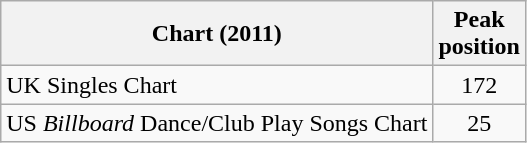<table class="wikitable sortable">
<tr>
<th>Chart (2011)</th>
<th>Peak<br>position</th>
</tr>
<tr>
<td align="left">UK Singles Chart</td>
<td style="text-align:center;">172</td>
</tr>
<tr>
<td align="left">US <em>Billboard</em> Dance/Club Play Songs Chart</td>
<td style="text-align:center;">25</td>
</tr>
</table>
